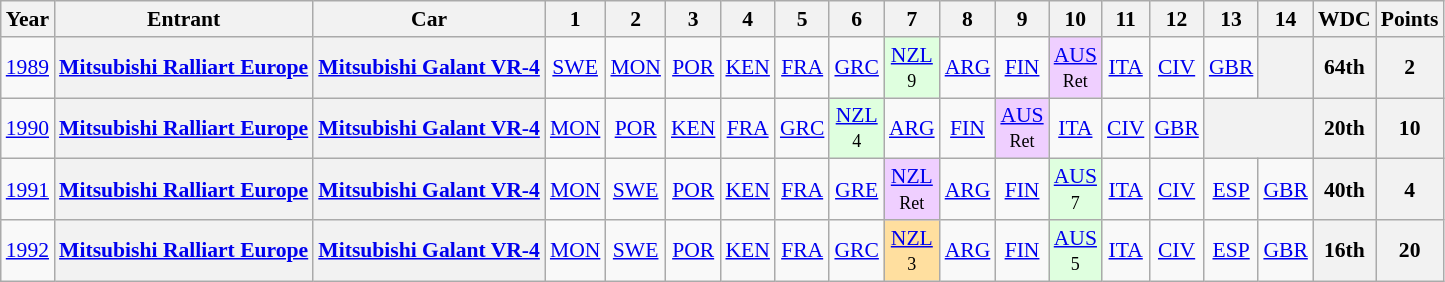<table class="wikitable" style="text-align:center; font-size:90%">
<tr>
<th>Year</th>
<th>Entrant</th>
<th>Car</th>
<th>1</th>
<th>2</th>
<th>3</th>
<th>4</th>
<th>5</th>
<th>6</th>
<th>7</th>
<th>8</th>
<th>9</th>
<th>10</th>
<th>11</th>
<th>12</th>
<th>13</th>
<th>14</th>
<th>WDC</th>
<th>Points</th>
</tr>
<tr>
<td><a href='#'>1989</a></td>
<th><a href='#'>Mitsubishi Ralliart Europe</a></th>
<th><a href='#'>Mitsubishi Galant VR-4</a></th>
<td><a href='#'>SWE</a></td>
<td><a href='#'>MON</a></td>
<td><a href='#'>POR</a></td>
<td><a href='#'>KEN</a></td>
<td><a href='#'>FRA</a></td>
<td><a href='#'>GRC</a></td>
<td style=background:#dfffdf><a href='#'>NZL</a><br><small>9</small></td>
<td><a href='#'>ARG</a></td>
<td><a href='#'>FIN</a></td>
<td style=background:#efcfff><a href='#'>AUS</a><br><small>Ret</small></td>
<td><a href='#'>ITA</a></td>
<td><a href='#'>CIV</a></td>
<td><a href='#'>GBR</a></td>
<th></th>
<th>64th</th>
<th>2</th>
</tr>
<tr>
<td><a href='#'>1990</a></td>
<th><a href='#'>Mitsubishi Ralliart Europe</a></th>
<th><a href='#'>Mitsubishi Galant VR-4</a></th>
<td><a href='#'>MON</a></td>
<td><a href='#'>POR</a></td>
<td><a href='#'>KEN</a></td>
<td><a href='#'>FRA</a></td>
<td><a href='#'>GRC</a></td>
<td style=background:#dfffdf><a href='#'>NZL</a><br><small>4</small></td>
<td><a href='#'>ARG</a></td>
<td><a href='#'>FIN</a></td>
<td style=background:#efcfff><a href='#'>AUS</a><br><small>Ret</small></td>
<td><a href='#'>ITA</a></td>
<td><a href='#'>CIV</a></td>
<td><a href='#'>GBR</a></td>
<th colspan=2></th>
<th>20th</th>
<th>10</th>
</tr>
<tr>
<td><a href='#'>1991</a></td>
<th><a href='#'>Mitsubishi Ralliart Europe</a></th>
<th><a href='#'>Mitsubishi Galant VR-4</a></th>
<td><a href='#'>MON</a></td>
<td><a href='#'>SWE</a></td>
<td><a href='#'>POR</a></td>
<td><a href='#'>KEN</a></td>
<td><a href='#'>FRA</a></td>
<td><a href='#'>GRE</a></td>
<td style=background:#efcfff><a href='#'>NZL</a><br><small>Ret</small></td>
<td><a href='#'>ARG</a></td>
<td><a href='#'>FIN</a></td>
<td style=background:#dfffdf><a href='#'>AUS</a><br><small>7</small></td>
<td><a href='#'>ITA</a></td>
<td><a href='#'>CIV</a></td>
<td><a href='#'>ESP</a></td>
<td><a href='#'>GBR</a></td>
<th>40th</th>
<th>4</th>
</tr>
<tr>
<td><a href='#'>1992</a></td>
<th><a href='#'>Mitsubishi Ralliart Europe</a></th>
<th><a href='#'>Mitsubishi Galant VR-4</a></th>
<td><a href='#'>MON</a></td>
<td><a href='#'>SWE</a></td>
<td><a href='#'>POR</a></td>
<td><a href='#'>KEN</a></td>
<td><a href='#'>FRA</a></td>
<td><a href='#'>GRC</a></td>
<td style=background:#ffdf9f><a href='#'>NZL</a><br><small>3</small></td>
<td><a href='#'>ARG</a></td>
<td><a href='#'>FIN</a></td>
<td style=background:#dfffdf><a href='#'>AUS</a><br><small>5</small></td>
<td><a href='#'>ITA</a></td>
<td><a href='#'>CIV</a></td>
<td><a href='#'>ESP</a></td>
<td><a href='#'>GBR</a></td>
<th>16th</th>
<th>20</th>
</tr>
</table>
